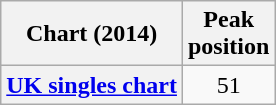<table class="wikitable plainrowheaders">
<tr>
<th scope="col">Chart (2014)</th>
<th scope="col">Peak<br>position</th>
</tr>
<tr>
<th scope="row"><a href='#'>UK singles chart</a></th>
<td style="text-align:center;">51</td>
</tr>
</table>
